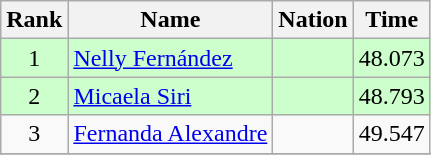<table class="wikitable" style="text-align:center">
<tr>
<th>Rank</th>
<th>Name</th>
<th>Nation</th>
<th>Time</th>
</tr>
<tr bgcolor=ccffcc>
<td>1</td>
<td align=left><a href='#'>Nelly Fernández</a></td>
<td align=left></td>
<td>48.073</td>
</tr>
<tr bgcolor=ccffcc>
<td>2</td>
<td align=left><a href='#'>Micaela Siri</a></td>
<td align=left></td>
<td>48.793</td>
</tr>
<tr>
<td>3</td>
<td align=left><a href='#'>Fernanda Alexandre</a></td>
<td align=left></td>
<td>49.547</td>
</tr>
<tr>
</tr>
</table>
